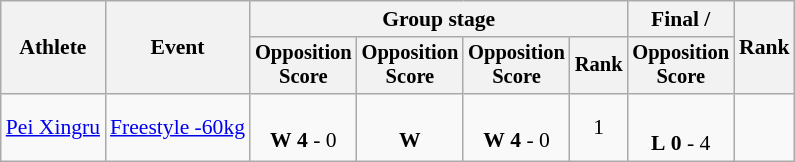<table class="wikitable" style="font-size:90%">
<tr>
<th rowspan=2>Athlete</th>
<th rowspan=2>Event</th>
<th colspan=4>Group stage</th>
<th>Final / </th>
<th rowspan=2>Rank</th>
</tr>
<tr style="font-size:95%">
<th>Opposition<br>Score</th>
<th>Opposition<br>Score</th>
<th>Opposition<br>Score</th>
<th>Rank</th>
<th>Opposition<br>Score</th>
</tr>
<tr align=center>
<td align=left><a href='#'>Pei Xingru</a></td>
<td align=left><a href='#'>Freestyle -60kg</a></td>
<td><br><strong>W</strong> <strong>4</strong> - 0</td>
<td><br><strong>W</strong></td>
<td><br><strong>W</strong> <strong>4</strong> - 0</td>
<td>1 </td>
<td><br><strong>L</strong> <strong>0</strong> - 4 <sup></sup></td>
<td></td>
</tr>
</table>
